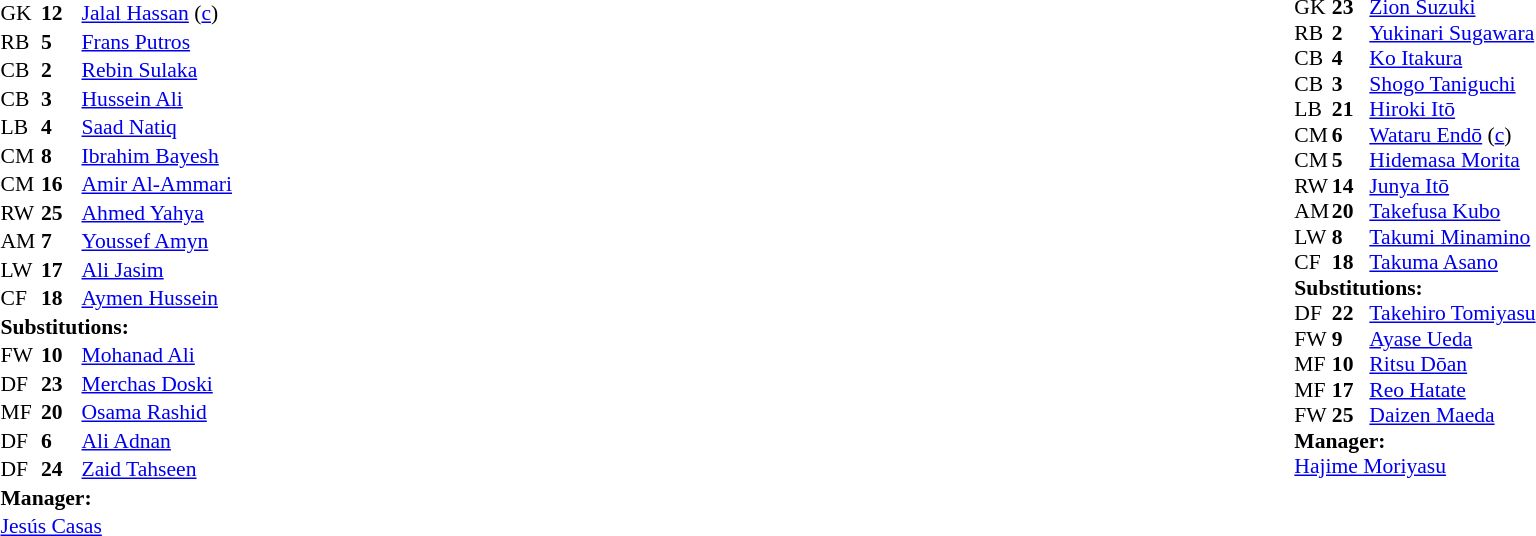<table width="100%">
<tr>
<td valign="top" width="40%"><br><table style="font-size:90%; cellspacing="0" cellpadding="0">
<tr>
<th width=25></th>
<th width=25></th>
</tr>
<tr>
<td>GK</td>
<td><strong>12</strong></td>
<td><a href='#'>Jalal Hassan</a> (<a href='#'>c</a>)</td>
</tr>
<tr>
<td>RB</td>
<td><strong>5</strong></td>
<td><a href='#'>Frans Putros</a></td>
<td></td>
<td></td>
</tr>
<tr>
<td>CB</td>
<td><strong>2</strong></td>
<td><a href='#'>Rebin Sulaka</a></td>
</tr>
<tr>
<td>CB</td>
<td><strong>3</strong></td>
<td><a href='#'>Hussein Ali</a></td>
<td></td>
<td></td>
</tr>
<tr>
<td>LB</td>
<td><strong>4</strong></td>
<td><a href='#'>Saad Natiq</a></td>
<td></td>
</tr>
<tr>
<td>CM</td>
<td><strong>8</strong></td>
<td><a href='#'>Ibrahim Bayesh</a></td>
</tr>
<tr>
<td>CM</td>
<td><strong>16</strong></td>
<td><a href='#'>Amir Al-Ammari</a></td>
</tr>
<tr>
<td>RW</td>
<td><strong>25</strong></td>
<td><a href='#'>Ahmed Yahya</a></td>
</tr>
<tr>
<td>AM</td>
<td><strong>7</strong></td>
<td><a href='#'>Youssef Amyn</a></td>
<td></td>
<td></td>
</tr>
<tr>
<td>LW</td>
<td><strong>17</strong></td>
<td><a href='#'>Ali Jasim</a></td>
<td></td>
<td></td>
</tr>
<tr>
<td>CF</td>
<td><strong>18</strong></td>
<td><a href='#'>Aymen Hussein</a></td>
<td></td>
<td></td>
</tr>
<tr>
<td colspan=3><strong>Substitutions:</strong></td>
</tr>
<tr>
<td>FW</td>
<td><strong>10</strong></td>
<td><a href='#'>Mohanad Ali</a></td>
<td></td>
<td></td>
</tr>
<tr>
<td>DF</td>
<td><strong>23</strong></td>
<td><a href='#'>Merchas Doski</a></td>
<td></td>
<td></td>
</tr>
<tr>
<td>MF</td>
<td><strong>20</strong></td>
<td><a href='#'>Osama Rashid</a></td>
<td></td>
<td></td>
</tr>
<tr>
<td>DF</td>
<td><strong>6</strong></td>
<td><a href='#'>Ali Adnan</a></td>
<td></td>
<td></td>
</tr>
<tr>
<td>DF</td>
<td><strong>24</strong></td>
<td><a href='#'>Zaid Tahseen</a></td>
<td></td>
<td></td>
</tr>
<tr>
<td colspan=3><strong>Manager:</strong></td>
</tr>
<tr>
<td colspan=3> <a href='#'>Jesús Casas</a></td>
</tr>
</table>
</td>
<td valign="top"></td>
<td valign="top" width="50%"><br><table style="font-size:90%; margin:auto" cellspacing="0" cellpadding="0">
<tr>
<th width=25></th>
<th width=25></th>
</tr>
<tr>
<td>GK</td>
<td><strong>23</strong></td>
<td><a href='#'>Zion Suzuki</a></td>
</tr>
<tr>
<td>RB</td>
<td><strong>2</strong></td>
<td><a href='#'>Yukinari Sugawara</a></td>
</tr>
<tr>
<td>CB</td>
<td><strong>4</strong></td>
<td><a href='#'>Ko Itakura</a></td>
</tr>
<tr>
<td>CB</td>
<td><strong>3</strong></td>
<td><a href='#'>Shogo Taniguchi</a></td>
<td></td>
<td></td>
</tr>
<tr>
<td>LB</td>
<td><strong>21</strong></td>
<td><a href='#'>Hiroki Itō</a></td>
</tr>
<tr>
<td>CM</td>
<td><strong>6</strong></td>
<td><a href='#'>Wataru Endō</a> (<a href='#'>c</a>)</td>
</tr>
<tr>
<td>CM</td>
<td><strong>5</strong></td>
<td><a href='#'>Hidemasa Morita</a></td>
<td></td>
<td></td>
</tr>
<tr>
<td>RW</td>
<td><strong>14</strong></td>
<td><a href='#'>Junya Itō</a></td>
<td></td>
<td></td>
</tr>
<tr>
<td>AM</td>
<td><strong>20</strong></td>
<td><a href='#'>Takefusa Kubo</a></td>
<td></td>
<td></td>
</tr>
<tr>
<td>LW</td>
<td><strong>8</strong></td>
<td><a href='#'>Takumi Minamino</a></td>
</tr>
<tr>
<td>CF</td>
<td><strong>18</strong></td>
<td><a href='#'>Takuma Asano</a></td>
<td></td>
<td></td>
</tr>
<tr>
<td colspan=3><strong>Substitutions:</strong></td>
</tr>
<tr>
<td>DF</td>
<td><strong>22</strong></td>
<td><a href='#'>Takehiro Tomiyasu</a></td>
<td></td>
<td></td>
</tr>
<tr>
<td>FW</td>
<td><strong>9</strong></td>
<td><a href='#'>Ayase Ueda</a></td>
<td></td>
<td></td>
</tr>
<tr>
<td>MF</td>
<td><strong>10</strong></td>
<td><a href='#'>Ritsu Dōan</a></td>
<td></td>
<td></td>
</tr>
<tr>
<td>MF</td>
<td><strong>17</strong></td>
<td><a href='#'>Reo Hatate</a></td>
<td></td>
<td></td>
</tr>
<tr>
<td>FW</td>
<td><strong>25</strong></td>
<td><a href='#'>Daizen Maeda</a></td>
<td></td>
<td></td>
</tr>
<tr>
<td colspan=3><strong>Manager:</strong></td>
</tr>
<tr>
<td colspan=3><a href='#'>Hajime Moriyasu</a></td>
</tr>
</table>
</td>
</tr>
</table>
